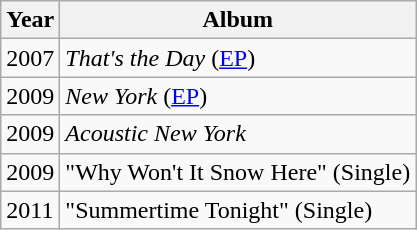<table class="wikitable">
<tr>
<th style="text-align:center;">Year</th>
<th style="text-align:center;">Album</th>
</tr>
<tr>
<td>2007</td>
<td><em>That's the Day</em> (<a href='#'>EP</a>)</td>
</tr>
<tr>
<td>2009</td>
<td><em>New York</em> (<a href='#'>EP</a>)</td>
</tr>
<tr>
<td>2009</td>
<td><em>Acoustic New York</em></td>
</tr>
<tr>
<td>2009</td>
<td>"Why Won't It Snow Here" (Single)</td>
</tr>
<tr>
<td>2011</td>
<td>"Summertime Tonight" (Single)</td>
</tr>
</table>
